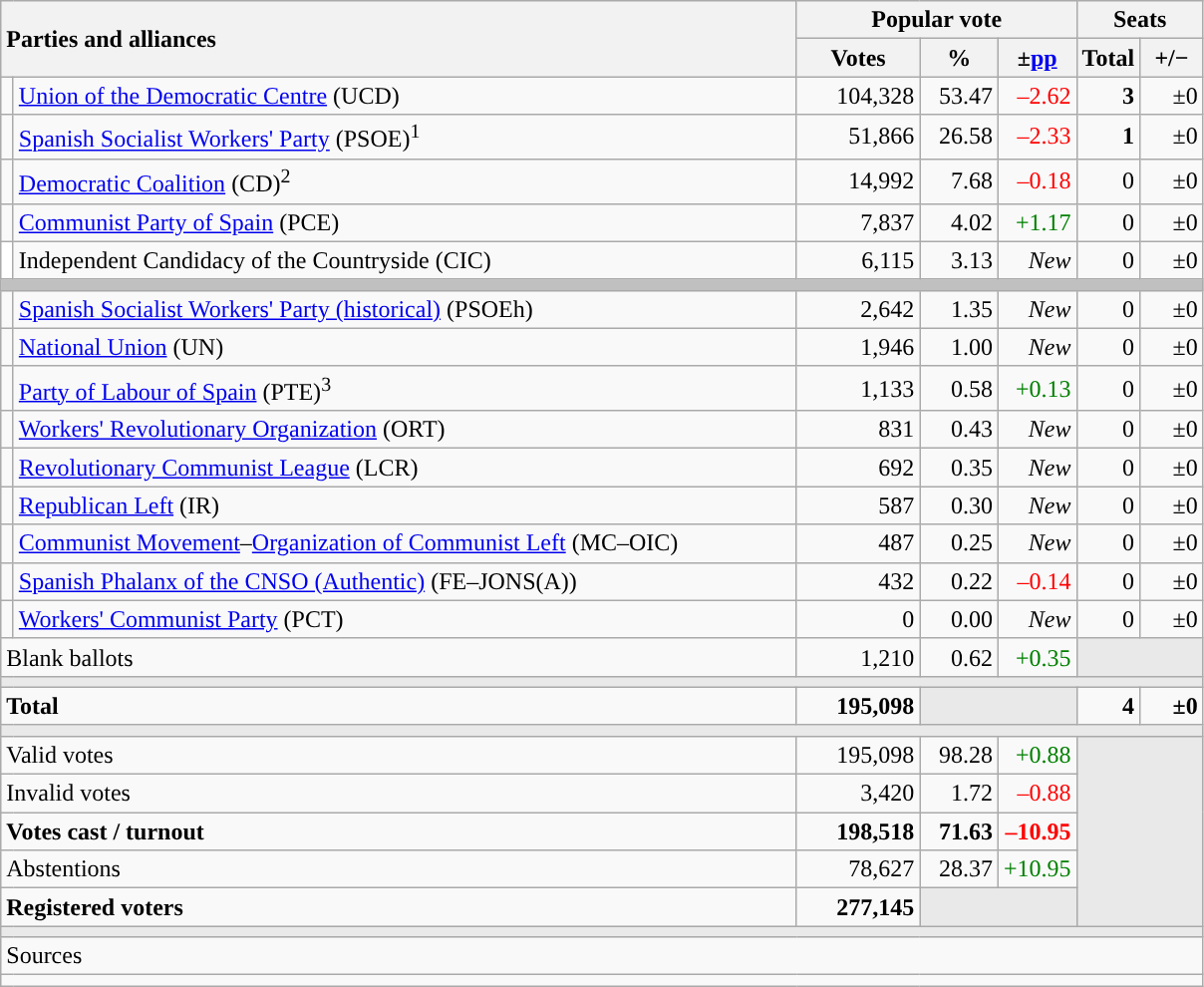<table class="wikitable" style="text-align:right;">
<tr>
<th style="text-align:left;" rowspan="2" colspan="2" width="525">Parties and alliances</th>
<th colspan="3">Popular vote</th>
<th colspan="2">Seats</th>
</tr>
<tr>
<th width="75">Votes</th>
<th width="45">%</th>
<th width="45">±<a href='#'>pp</a></th>
<th width="35">Total</th>
<th width="35">+/−</th>
</tr>
<tr>
<td width="1" style="color:inherit;background:"></td>
<td align="left"><a href='#'>Union of the Democratic Centre</a> (UCD)</td>
<td>104,328</td>
<td>53.47</td>
<td style="color:red;">–2.62</td>
<td><strong>3</strong></td>
<td>±0</td>
</tr>
<tr>
<td style="color:inherit;background:"></td>
<td align="left"><a href='#'>Spanish Socialist Workers' Party</a> (PSOE)<sup>1</sup></td>
<td>51,866</td>
<td>26.58</td>
<td style="color:red;">–2.33</td>
<td><strong>1</strong></td>
<td>±0</td>
</tr>
<tr>
<td style="color:inherit;background:"></td>
<td align="left"><a href='#'>Democratic Coalition</a> (CD)<sup>2</sup></td>
<td>14,992</td>
<td>7.68</td>
<td style="color:red;">–0.18</td>
<td>0</td>
<td>±0</td>
</tr>
<tr>
<td style="color:inherit;background:"></td>
<td align="left"><a href='#'>Communist Party of Spain</a> (PCE)</td>
<td>7,837</td>
<td>4.02</td>
<td style="color:green;">+1.17</td>
<td>0</td>
<td>±0</td>
</tr>
<tr>
<td bgcolor="white"></td>
<td align="left">Independent Candidacy of the Countryside (CIC)</td>
<td>6,115</td>
<td>3.13</td>
<td><em>New</em></td>
<td>0</td>
<td>±0</td>
</tr>
<tr>
<td colspan="7" bgcolor="#C0C0C0"></td>
</tr>
<tr>
<td style="color:inherit;background:"></td>
<td align="left"><a href='#'>Spanish Socialist Workers' Party (historical)</a> (PSOEh)</td>
<td>2,642</td>
<td>1.35</td>
<td><em>New</em></td>
<td>0</td>
<td>±0</td>
</tr>
<tr>
<td style="color:inherit;background:"></td>
<td align="left"><a href='#'>National Union</a> (UN)</td>
<td>1,946</td>
<td>1.00</td>
<td><em>New</em></td>
<td>0</td>
<td>±0</td>
</tr>
<tr>
<td style="color:inherit;background:"></td>
<td align="left"><a href='#'>Party of Labour of Spain</a> (PTE)<sup>3</sup></td>
<td>1,133</td>
<td>0.58</td>
<td style="color:green;">+0.13</td>
<td>0</td>
<td>±0</td>
</tr>
<tr>
<td style="color:inherit;background:"></td>
<td align="left"><a href='#'>Workers' Revolutionary Organization</a> (ORT)</td>
<td>831</td>
<td>0.43</td>
<td><em>New</em></td>
<td>0</td>
<td>±0</td>
</tr>
<tr>
<td style="color:inherit;background:"></td>
<td align="left"><a href='#'>Revolutionary Communist League</a> (LCR)</td>
<td>692</td>
<td>0.35</td>
<td><em>New</em></td>
<td>0</td>
<td>±0</td>
</tr>
<tr>
<td style="color:inherit;background:"></td>
<td align="left"><a href='#'>Republican Left</a> (IR)</td>
<td>587</td>
<td>0.30</td>
<td><em>New</em></td>
<td>0</td>
<td>±0</td>
</tr>
<tr>
<td style="color:inherit;background:"></td>
<td align="left"><a href='#'>Communist Movement</a>–<a href='#'>Organization of Communist Left</a> (MC–OIC)</td>
<td>487</td>
<td>0.25</td>
<td><em>New</em></td>
<td>0</td>
<td>±0</td>
</tr>
<tr>
<td style="color:inherit;background:"></td>
<td align="left"><a href='#'>Spanish Phalanx of the CNSO (Authentic)</a> (FE–JONS(A))</td>
<td>432</td>
<td>0.22</td>
<td style="color:red;">–0.14</td>
<td>0</td>
<td>±0</td>
</tr>
<tr>
<td style="color:inherit;background:"></td>
<td align="left"><a href='#'>Workers' Communist Party</a> (PCT)</td>
<td>0</td>
<td>0.00</td>
<td><em>New</em></td>
<td>0</td>
<td>±0</td>
</tr>
<tr>
<td align="left" colspan="2">Blank ballots</td>
<td>1,210</td>
<td>0.62</td>
<td style="color:green;">+0.35</td>
<td bgcolor="#E9E9E9" colspan="2"></td>
</tr>
<tr>
<td colspan="7" bgcolor="#E9E9E9"></td>
</tr>
<tr style="font-weight:bold;">
<td align="left" colspan="2">Total</td>
<td>195,098</td>
<td bgcolor="#E9E9E9" colspan="2"></td>
<td>4</td>
<td>±0</td>
</tr>
<tr>
<td colspan="7" bgcolor="#E9E9E9"></td>
</tr>
<tr>
<td align="left" colspan="2">Valid votes</td>
<td>195,098</td>
<td>98.28</td>
<td style="color:green;">+0.88</td>
<td bgcolor="#E9E9E9" colspan="2" rowspan="5"></td>
</tr>
<tr>
<td align="left" colspan="2">Invalid votes</td>
<td>3,420</td>
<td>1.72</td>
<td style="color:red;">–0.88</td>
</tr>
<tr style="font-weight:bold;">
<td align="left" colspan="2">Votes cast / turnout</td>
<td>198,518</td>
<td>71.63</td>
<td style="color:red;">–10.95</td>
</tr>
<tr>
<td align="left" colspan="2">Abstentions</td>
<td>78,627</td>
<td>28.37</td>
<td style="color:green;">+10.95</td>
</tr>
<tr style="font-weight:bold;">
<td align="left" colspan="2">Registered voters</td>
<td>277,145</td>
<td bgcolor="#E9E9E9" colspan="2"></td>
</tr>
<tr>
<td colspan="7" bgcolor="#E9E9E9"></td>
</tr>
<tr>
<td align="left" colspan="7">Sources</td>
</tr>
<tr>
<td colspan="7" style="text-align:left; max-width:790px;"></td>
</tr>
</table>
